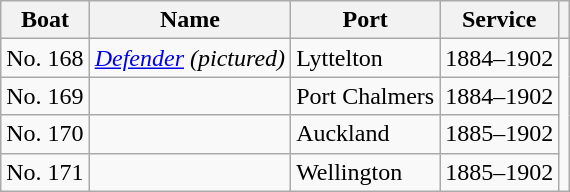<table class="wikitable">
<tr>
<th>Boat</th>
<th>Name</th>
<th>Port</th>
<th>Service</th>
<th></th>
</tr>
<tr>
<td>No. 168</td>
<td><a href='#'><em>Defender</em></a> <em>(pictured)</em></td>
<td>Lyttelton</td>
<td>1884–1902</td>
<td rowspan=4></td>
</tr>
<tr>
<td>No. 169</td>
<td></td>
<td>Port Chalmers</td>
<td>1884–1902</td>
</tr>
<tr>
<td>No. 170</td>
<td></td>
<td>Auckland</td>
<td>1885–1902</td>
</tr>
<tr>
<td>No. 171</td>
<td></td>
<td>Wellington</td>
<td>1885–1902</td>
</tr>
</table>
